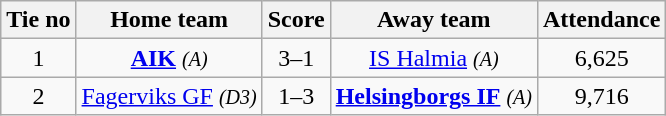<table class="wikitable" style="text-align:center">
<tr>
<th style= width="40px">Tie no</th>
<th style= width="150px">Home team</th>
<th style= width="60px">Score</th>
<th style= width="150px">Away team</th>
<th style= width="30px">Attendance</th>
</tr>
<tr>
<td>1</td>
<td><strong><a href='#'>AIK</a></strong> <em><small>(A)</small></em></td>
<td>3–1</td>
<td><a href='#'>IS Halmia</a> <em><small>(A)</small></em></td>
<td>6,625</td>
</tr>
<tr>
<td>2</td>
<td><a href='#'>Fagerviks GF</a> <em><small>(D3)</small></em></td>
<td>1–3</td>
<td><strong><a href='#'>Helsingborgs IF</a></strong> <em><small>(A)</small></em></td>
<td>9,716</td>
</tr>
</table>
